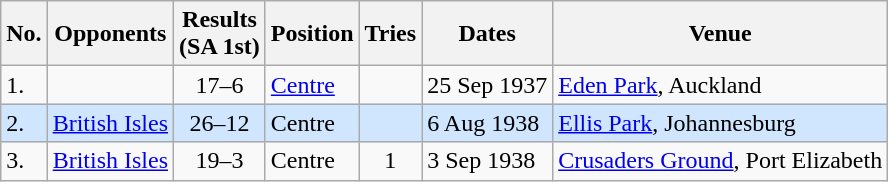<table class="wikitable sortable">
<tr>
<th>No.</th>
<th>Opponents</th>
<th>Results<br>(SA 1st)</th>
<th>Position</th>
<th>Tries</th>
<th>Dates</th>
<th>Venue</th>
</tr>
<tr>
<td>1.</td>
<td></td>
<td align="center">17–6</td>
<td><a href='#'>Centre</a></td>
<td></td>
<td>25 Sep 1937</td>
<td><a href='#'>Eden Park</a>, Auckland</td>
</tr>
<tr style="background: #D0E6FF;">
<td>2.</td>
<td> <a href='#'>British Isles</a></td>
<td align="center">26–12</td>
<td>Centre</td>
<td></td>
<td>6 Aug 1938</td>
<td><a href='#'>Ellis Park</a>, Johannesburg</td>
</tr>
<tr>
<td>3.</td>
<td> <a href='#'>British Isles</a></td>
<td align="center">19–3</td>
<td>Centre</td>
<td align="center">1</td>
<td>3 Sep 1938</td>
<td><a href='#'>Crusaders Ground</a>, Port Elizabeth</td>
</tr>
</table>
